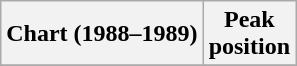<table class="wikitable sortable">
<tr>
<th align="left">Chart (1988–1989)</th>
<th align="center">Peak<br>position</th>
</tr>
<tr>
</tr>
</table>
